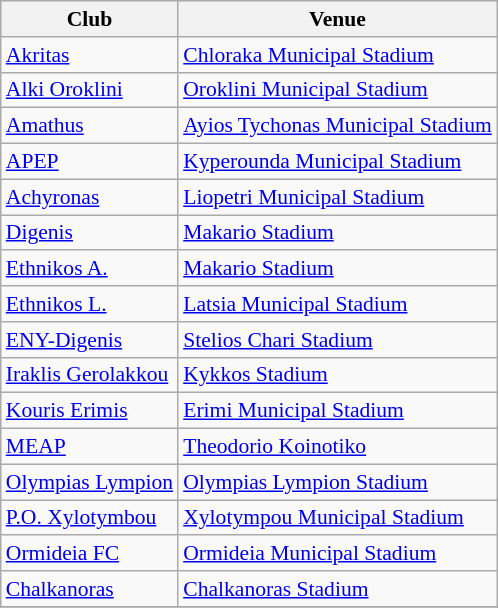<table class="wikitable" style="font-size:90%">
<tr>
<th>Club</th>
<th>Venue</th>
</tr>
<tr>
<td><a href='#'>Akritas</a></td>
<td><a href='#'>Chloraka Municipal Stadium</a></td>
</tr>
<tr>
<td><a href='#'>Alki Oroklini</a></td>
<td><a href='#'>Oroklini Municipal Stadium</a></td>
</tr>
<tr>
<td><a href='#'>Amathus</a></td>
<td><a href='#'>Ayios Tychonas Municipal Stadium</a></td>
</tr>
<tr>
<td><a href='#'>APEP</a></td>
<td><a href='#'>Kyperounda Municipal Stadium</a></td>
</tr>
<tr>
<td><a href='#'>Achyronas</a></td>
<td><a href='#'>Liopetri Municipal Stadium</a></td>
</tr>
<tr>
<td><a href='#'>Digenis</a></td>
<td><a href='#'>Makario Stadium</a></td>
</tr>
<tr>
<td><a href='#'>Ethnikos A.</a></td>
<td><a href='#'>Makario Stadium</a></td>
</tr>
<tr>
<td><a href='#'>Ethnikos L.</a></td>
<td><a href='#'>Latsia Municipal Stadium</a></td>
</tr>
<tr>
<td><a href='#'>ENY-Digenis</a></td>
<td><a href='#'>Stelios Chari Stadium</a></td>
</tr>
<tr>
<td><a href='#'>Iraklis Gerolakkou</a></td>
<td><a href='#'>Kykkos Stadium</a></td>
</tr>
<tr>
<td><a href='#'>Kouris Erimis</a></td>
<td><a href='#'>Erimi Municipal Stadium</a></td>
</tr>
<tr>
<td><a href='#'>MEAP</a></td>
<td><a href='#'>Theodorio Koinotiko</a></td>
</tr>
<tr>
<td><a href='#'>Olympias Lympion</a></td>
<td><a href='#'>Olympias Lympion Stadium</a></td>
</tr>
<tr>
<td><a href='#'>P.O. Xylotymbou</a></td>
<td><a href='#'>Xylotympou Municipal Stadium</a></td>
</tr>
<tr>
<td><a href='#'>Ormideia FC</a></td>
<td><a href='#'>Ormideia Municipal Stadium</a></td>
</tr>
<tr>
<td><a href='#'>Chalkanoras</a></td>
<td><a href='#'>Chalkanoras Stadium</a></td>
</tr>
<tr>
</tr>
</table>
